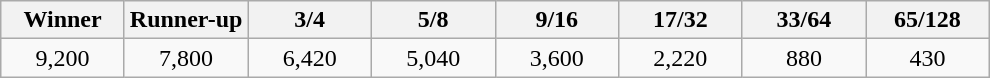<table class="wikitable" style="text-align:center">
<tr>
<th width="75">Winner</th>
<th width="75">Runner-up</th>
<th width="75">3/4</th>
<th width="75">5/8</th>
<th width="75">9/16</th>
<th width="75">17/32</th>
<th width="75">33/64</th>
<th width="75">65/128</th>
</tr>
<tr>
<td>9,200</td>
<td>7,800</td>
<td>6,420</td>
<td>5,040</td>
<td>3,600</td>
<td>2,220</td>
<td>880</td>
<td>430</td>
</tr>
</table>
